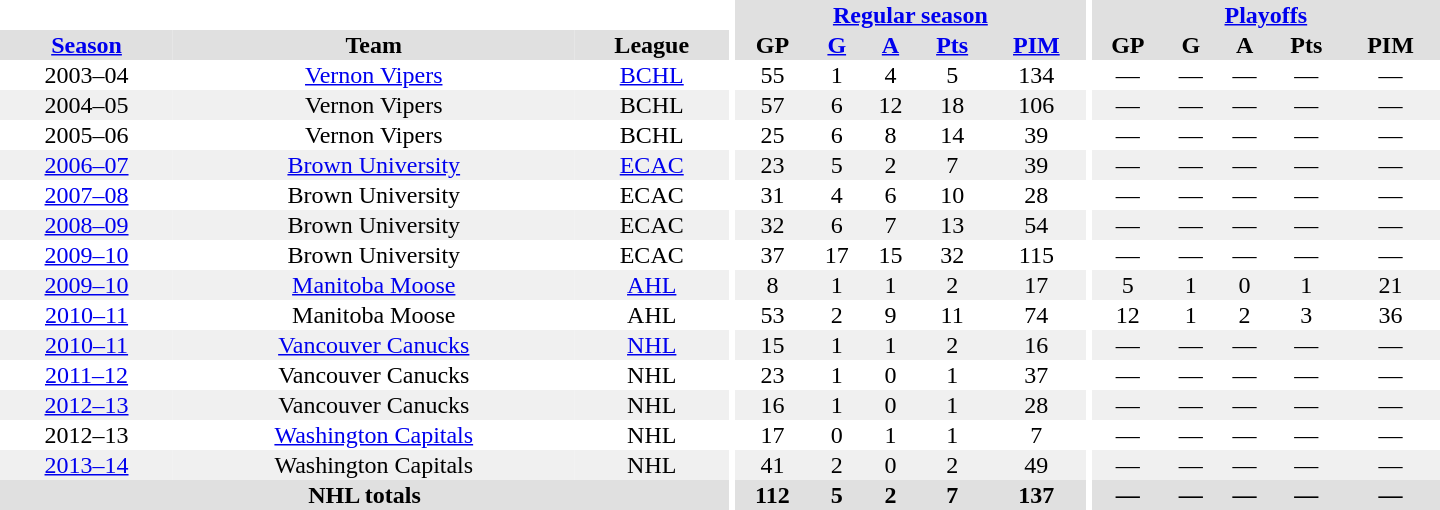<table border="0" cellpadding="1" cellspacing="0" style="text-align:center; width:60em">
<tr bgcolor="#e0e0e0">
<th colspan="3" bgcolor="#ffffff"></th>
<th rowspan="99" bgcolor="#ffffff"></th>
<th colspan="5"><a href='#'>Regular season</a></th>
<th rowspan="99" bgcolor="#ffffff"></th>
<th colspan="5"><a href='#'>Playoffs</a></th>
</tr>
<tr bgcolor="#e0e0e0">
<th><a href='#'>Season</a></th>
<th>Team</th>
<th>League</th>
<th>GP</th>
<th><a href='#'>G</a></th>
<th><a href='#'>A</a></th>
<th><a href='#'>Pts</a></th>
<th><a href='#'>PIM</a></th>
<th>GP</th>
<th>G</th>
<th>A</th>
<th>Pts</th>
<th>PIM</th>
</tr>
<tr>
<td>2003–04</td>
<td><a href='#'>Vernon Vipers</a></td>
<td><a href='#'>BCHL</a></td>
<td>55</td>
<td>1</td>
<td>4</td>
<td>5</td>
<td>134</td>
<td>—</td>
<td>—</td>
<td>—</td>
<td>—</td>
<td>—</td>
</tr>
<tr bgcolor="#f0f0f0">
<td>2004–05</td>
<td>Vernon Vipers</td>
<td>BCHL</td>
<td>57</td>
<td>6</td>
<td>12</td>
<td>18</td>
<td>106</td>
<td>—</td>
<td>—</td>
<td>—</td>
<td>—</td>
<td>—</td>
</tr>
<tr>
<td>2005–06</td>
<td>Vernon Vipers</td>
<td>BCHL</td>
<td>25</td>
<td>6</td>
<td>8</td>
<td>14</td>
<td>39</td>
<td>—</td>
<td>—</td>
<td>—</td>
<td>—</td>
<td>—</td>
</tr>
<tr bgcolor="#f0f0f0">
<td><a href='#'>2006–07</a></td>
<td><a href='#'>Brown University</a></td>
<td><a href='#'>ECAC</a></td>
<td>23</td>
<td>5</td>
<td>2</td>
<td>7</td>
<td>39</td>
<td>—</td>
<td>—</td>
<td>—</td>
<td>—</td>
<td>—</td>
</tr>
<tr>
<td><a href='#'>2007–08</a></td>
<td>Brown University</td>
<td>ECAC</td>
<td>31</td>
<td>4</td>
<td>6</td>
<td>10</td>
<td>28</td>
<td>—</td>
<td>—</td>
<td>—</td>
<td>—</td>
<td>—</td>
</tr>
<tr bgcolor="#f0f0f0">
<td><a href='#'>2008–09</a></td>
<td>Brown University</td>
<td>ECAC</td>
<td>32</td>
<td>6</td>
<td>7</td>
<td>13</td>
<td>54</td>
<td>—</td>
<td>—</td>
<td>—</td>
<td>—</td>
<td>—</td>
</tr>
<tr>
<td><a href='#'>2009–10</a></td>
<td>Brown University</td>
<td>ECAC</td>
<td>37</td>
<td>17</td>
<td>15</td>
<td>32</td>
<td>115</td>
<td>—</td>
<td>—</td>
<td>—</td>
<td>—</td>
<td>—</td>
</tr>
<tr bgcolor="#f0f0f0">
<td><a href='#'>2009–10</a></td>
<td><a href='#'>Manitoba Moose</a></td>
<td><a href='#'>AHL</a></td>
<td>8</td>
<td>1</td>
<td>1</td>
<td>2</td>
<td>17</td>
<td>5</td>
<td>1</td>
<td>0</td>
<td>1</td>
<td>21</td>
</tr>
<tr>
<td><a href='#'>2010–11</a></td>
<td>Manitoba Moose</td>
<td>AHL</td>
<td>53</td>
<td>2</td>
<td>9</td>
<td>11</td>
<td>74</td>
<td>12</td>
<td>1</td>
<td>2</td>
<td>3</td>
<td>36</td>
</tr>
<tr bgcolor="#f0f0f0">
<td><a href='#'>2010–11</a></td>
<td><a href='#'>Vancouver Canucks</a></td>
<td><a href='#'>NHL</a></td>
<td>15</td>
<td>1</td>
<td>1</td>
<td>2</td>
<td>16</td>
<td>—</td>
<td>—</td>
<td>—</td>
<td>—</td>
<td>—</td>
</tr>
<tr>
<td><a href='#'>2011–12</a></td>
<td>Vancouver Canucks</td>
<td>NHL</td>
<td>23</td>
<td>1</td>
<td>0</td>
<td>1</td>
<td>37</td>
<td>—</td>
<td>—</td>
<td>—</td>
<td>—</td>
<td>—</td>
</tr>
<tr bgcolor="#f0f0f0">
<td><a href='#'>2012–13</a></td>
<td>Vancouver Canucks</td>
<td>NHL</td>
<td>16</td>
<td>1</td>
<td>0</td>
<td>1</td>
<td>28</td>
<td>—</td>
<td>—</td>
<td>—</td>
<td>—</td>
<td>—</td>
</tr>
<tr>
<td>2012–13</td>
<td><a href='#'>Washington Capitals</a></td>
<td>NHL</td>
<td>17</td>
<td>0</td>
<td>1</td>
<td>1</td>
<td>7</td>
<td>—</td>
<td>—</td>
<td>—</td>
<td>—</td>
<td>—</td>
</tr>
<tr bgcolor="#f0f0f0">
<td><a href='#'>2013–14</a></td>
<td>Washington Capitals</td>
<td>NHL</td>
<td>41</td>
<td>2</td>
<td>0</td>
<td>2</td>
<td>49</td>
<td>—</td>
<td>—</td>
<td>—</td>
<td>—</td>
<td>—</td>
</tr>
<tr bgcolor="#e0e0e0">
<th colspan="3">NHL totals</th>
<th>112</th>
<th>5</th>
<th>2</th>
<th>7</th>
<th>137</th>
<th>—</th>
<th>—</th>
<th>—</th>
<th>—</th>
<th>—</th>
</tr>
</table>
